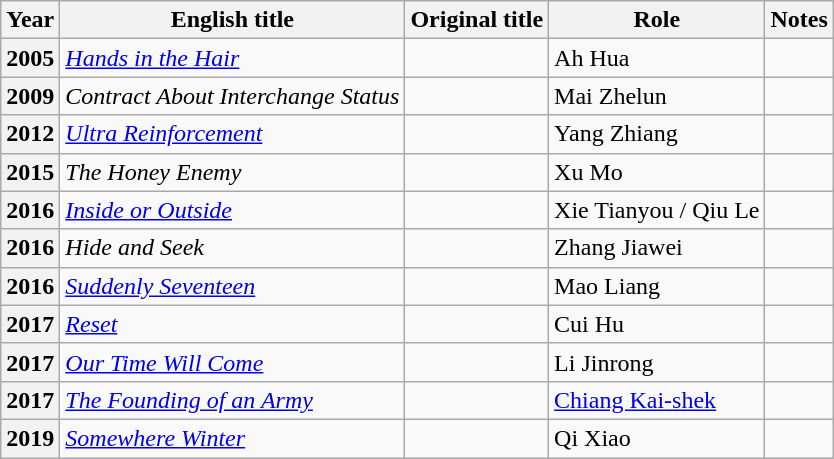<table class="wikitable plainrowheaders sortable">
<tr>
<th>Year</th>
<th>English title</th>
<th>Original title</th>
<th>Role</th>
<th class="unsortable">Notes</th>
</tr>
<tr>
<th scope="row">2005</th>
<td><em><a href='#'>Hands in the Hair</a></em></td>
<td></td>
<td>Ah Hua</td>
<td></td>
</tr>
<tr>
<th scope="row">2009</th>
<td><em>Contract About Interchange Status</em></td>
<td></td>
<td>Mai Zhelun</td>
<td></td>
</tr>
<tr>
<th scope="row">2012</th>
<td><em><a href='#'>Ultra Reinforcement</a></em></td>
<td></td>
<td>Yang Zhiang</td>
<td></td>
</tr>
<tr>
<th scope="row">2015</th>
<td><em>The Honey Enemy</em></td>
<td></td>
<td>Xu Mo</td>
<td></td>
</tr>
<tr>
<th scope="row">2016</th>
<td><em><a href='#'>Inside or Outside</a></em></td>
<td></td>
<td>Xie Tianyou / Qiu Le</td>
<td></td>
</tr>
<tr>
<th scope="row">2016</th>
<td><em>Hide and Seek</em></td>
<td></td>
<td>Zhang Jiawei</td>
<td></td>
</tr>
<tr>
<th scope="row">2016</th>
<td><em><a href='#'>Suddenly Seventeen</a></em></td>
<td></td>
<td>Mao Liang</td>
<td></td>
</tr>
<tr>
<th scope="row">2017</th>
<td><em><a href='#'>Reset</a></em></td>
<td></td>
<td>Cui Hu</td>
<td></td>
</tr>
<tr>
<th scope="row">2017</th>
<td><em><a href='#'>Our Time Will Come</a></em></td>
<td></td>
<td>Li Jinrong</td>
<td></td>
</tr>
<tr>
<th scope="row">2017</th>
<td><em><a href='#'>The Founding of an Army</a></em></td>
<td></td>
<td><a href='#'>Chiang Kai-shek</a></td>
<td></td>
</tr>
<tr>
<th scope="row">2019</th>
<td><em><a href='#'>Somewhere Winter</a></em></td>
<td></td>
<td>Qi Xiao</td>
<td></td>
</tr>
</table>
